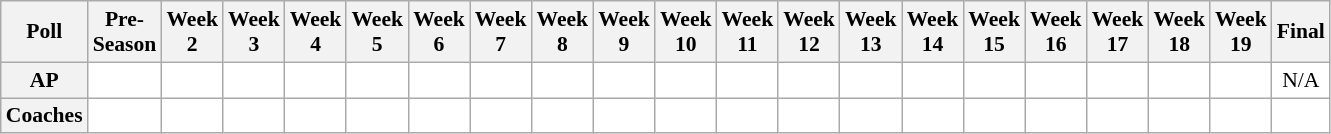<table class="wikitable" style="white-space:nowrap;font-size:90%">
<tr>
<th>Poll</th>
<th>Pre-<br>Season</th>
<th>Week<br>2</th>
<th>Week<br>3</th>
<th>Week<br>4</th>
<th>Week<br>5</th>
<th>Week<br>6</th>
<th>Week<br>7</th>
<th>Week<br>8</th>
<th>Week<br>9</th>
<th>Week<br>10</th>
<th>Week<br>11</th>
<th>Week<br>12</th>
<th>Week<br>13</th>
<th>Week<br>14</th>
<th>Week<br>15</th>
<th>Week<br>16</th>
<th>Week<br>17</th>
<th>Week<br>18</th>
<th>Week<br>19</th>
<th>Final</th>
</tr>
<tr style="text-align:center;">
<th>AP</th>
<td style="background:#FFF;"></td>
<td style="background:#FFF;"></td>
<td style="background:#FFF;"></td>
<td style="background:#FFF;"></td>
<td style="background:#FFF;"></td>
<td style="background:#FFF;"></td>
<td style="background:#FFF;"></td>
<td style="background:#FFF;"></td>
<td style="background:#FFF;"></td>
<td style="background:#FFF;"></td>
<td style="background:#FFF;"></td>
<td style="background:#FFF;"></td>
<td style="background:#FFF;"></td>
<td style="background:#FFF;"></td>
<td style="background:#FFF;"></td>
<td style="background:#FFF;"></td>
<td style="background:#FFF;"></td>
<td style="background:#FFF;"></td>
<td style="background:#FFF;"></td>
<td style="background:#FFF;">N/A</td>
</tr>
<tr style="text-align:center;">
<th>Coaches</th>
<td style="background:#FFF;"></td>
<td style="background:#FFF;"></td>
<td style="background:#FFF;"></td>
<td style="background:#FFF;"></td>
<td style="background:#FFF;"></td>
<td style="background:#FFF;"></td>
<td style="background:#FFF;"></td>
<td style="background:#FFF;"></td>
<td style="background:#FFF;"></td>
<td style="background:#FFF;"></td>
<td style="background:#FFF;"></td>
<td style="background:#FFF;"></td>
<td style="background:#FFF;"></td>
<td style="background:#FFF;"></td>
<td style="background:#FFF;"></td>
<td style="background:#FFF;"></td>
<td style="background:#FFF;"></td>
<td style="background:#FFF;"></td>
<td style="background:#FFF;"></td>
<td style="background:#FFF;"></td>
</tr>
</table>
